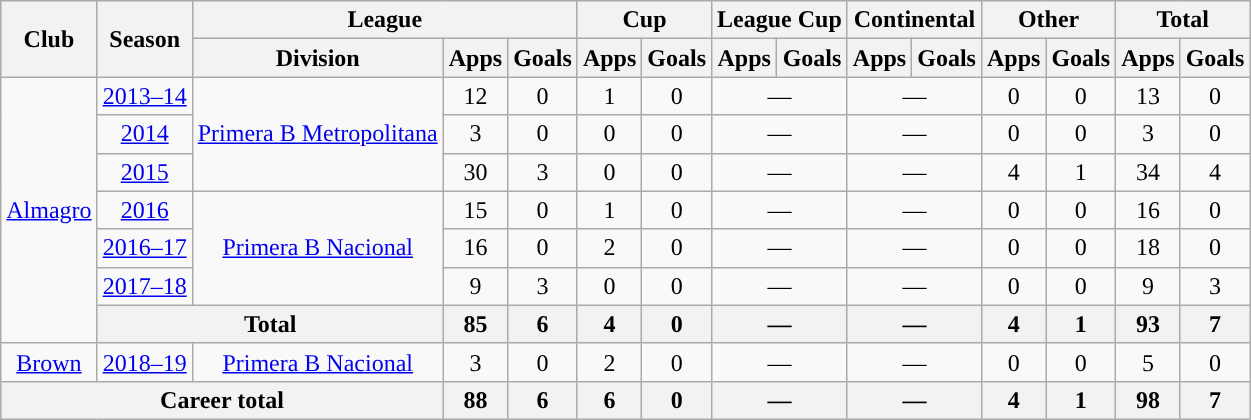<table class="wikitable" style="text-align:center">
<tr>
<th rowspan="2">Club</th>
<th rowspan="2">Season</th>
<th colspan="3">League</th>
<th colspan="2">Cup</th>
<th colspan="2">League Cup</th>
<th colspan="2">Continental</th>
<th colspan="2">Other</th>
<th colspan="2">Total</th>
</tr>
<tr>
<th>Division</th>
<th>Apps</th>
<th>Goals</th>
<th>Apps</th>
<th>Goals</th>
<th>Apps</th>
<th>Goals</th>
<th>Apps</th>
<th>Goals</th>
<th>Apps</th>
<th>Goals</th>
<th>Apps</th>
<th>Goals</th>
</tr>
<tr>
<td rowspan="7"><a href='#'>Almagro</a></td>
<td><a href='#'>2013–14</a></td>
<td rowspan="3"><a href='#'>Primera B Metropolitana</a></td>
<td>12</td>
<td>0</td>
<td>1</td>
<td>0</td>
<td colspan="2">—</td>
<td colspan="2">—</td>
<td>0</td>
<td>0</td>
<td>13</td>
<td>0</td>
</tr>
<tr>
<td><a href='#'>2014</a></td>
<td>3</td>
<td>0</td>
<td>0</td>
<td>0</td>
<td colspan="2">—</td>
<td colspan="2">—</td>
<td>0</td>
<td>0</td>
<td>3</td>
<td>0</td>
</tr>
<tr>
<td><a href='#'>2015</a></td>
<td>30</td>
<td>3</td>
<td>0</td>
<td>0</td>
<td colspan="2">—</td>
<td colspan="2">—</td>
<td>4</td>
<td>1</td>
<td>34</td>
<td>4</td>
</tr>
<tr>
<td><a href='#'>2016</a></td>
<td rowspan="3"><a href='#'>Primera B Nacional</a></td>
<td>15</td>
<td>0</td>
<td>1</td>
<td>0</td>
<td colspan="2">—</td>
<td colspan="2">—</td>
<td>0</td>
<td>0</td>
<td>16</td>
<td>0</td>
</tr>
<tr>
<td><a href='#'>2016–17</a></td>
<td>16</td>
<td>0</td>
<td>2</td>
<td>0</td>
<td colspan="2">—</td>
<td colspan="2">—</td>
<td>0</td>
<td>0</td>
<td>18</td>
<td>0</td>
</tr>
<tr>
<td><a href='#'>2017–18</a></td>
<td>9</td>
<td>3</td>
<td>0</td>
<td>0</td>
<td colspan="2">—</td>
<td colspan="2">—</td>
<td>0</td>
<td>0</td>
<td>9</td>
<td>3</td>
</tr>
<tr>
<th colspan="2">Total</th>
<th>85</th>
<th>6</th>
<th>4</th>
<th>0</th>
<th colspan="2">—</th>
<th colspan="2">—</th>
<th>4</th>
<th>1</th>
<th>93</th>
<th>7</th>
</tr>
<tr>
<td rowspan="1"><a href='#'>Brown</a></td>
<td><a href='#'>2018–19</a></td>
<td rowspan="1"><a href='#'>Primera B Nacional</a></td>
<td>3</td>
<td>0</td>
<td>2</td>
<td>0</td>
<td colspan="2">—</td>
<td colspan="2">—</td>
<td>0</td>
<td>0</td>
<td>5</td>
<td>0</td>
</tr>
<tr>
<th colspan="3">Career total</th>
<th>88</th>
<th>6</th>
<th>6</th>
<th>0</th>
<th colspan="2">—</th>
<th colspan="2">—</th>
<th>4</th>
<th>1</th>
<th>98</th>
<th>7</th>
</tr>
</table>
